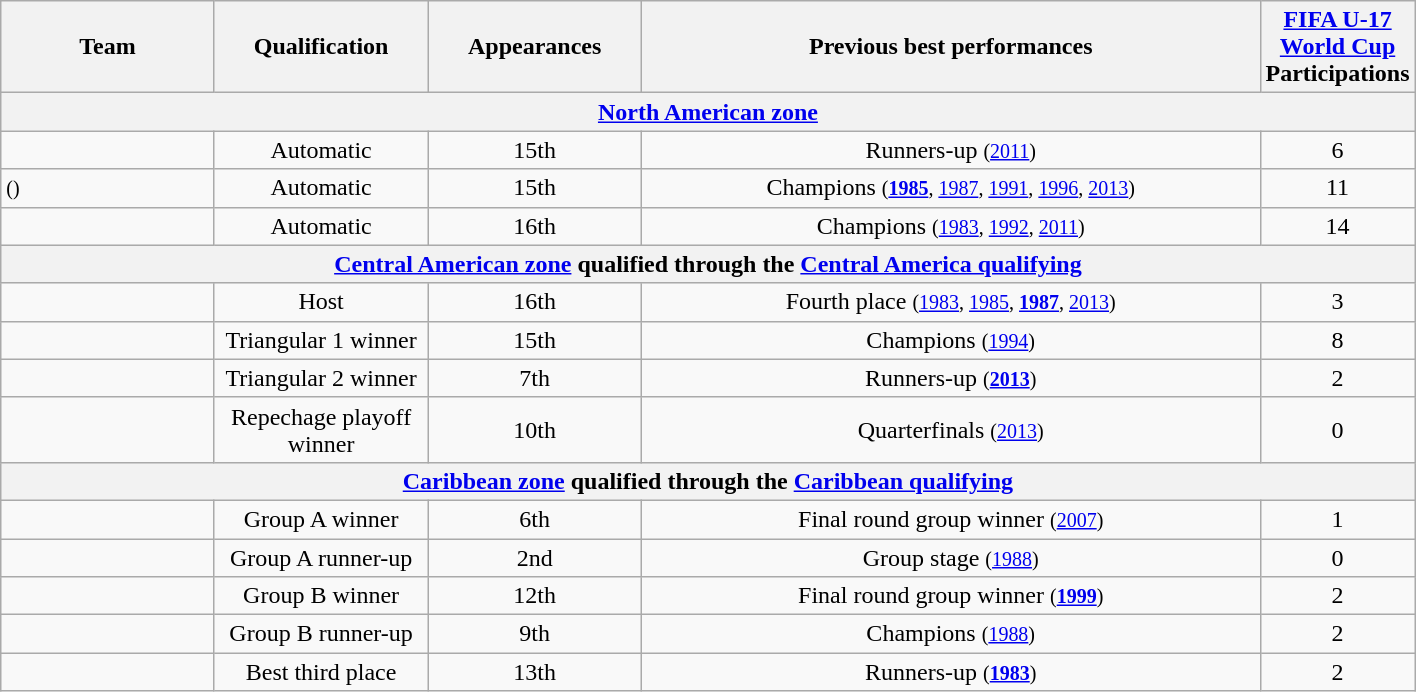<table class="wikitable">
<tr>
<th width=135px>Team</th>
<th width=135px>Qualification</th>
<th width=135px>Appearances</th>
<th width=405px>Previous best performances</th>
<th width=90px><a href='#'>FIFA U-17 World Cup</a><br> Participations</th>
</tr>
<tr>
<th colspan=5><a href='#'>North American zone</a></th>
</tr>
<tr>
<td align=left></td>
<td align=center>Automatic</td>
<td align=center>15th</td>
<td align=center>Runners-up <small>(<a href='#'>2011</a>)</small></td>
<td align=center>6</td>
</tr>
<tr>
<td align=left> <small>()</small></td>
<td align=center>Automatic</td>
<td align=center>15th</td>
<td align=center>Champions <small>(<strong><a href='#'>1985</a></strong>, <a href='#'>1987</a>, <a href='#'>1991</a>, <a href='#'>1996</a>, <a href='#'>2013</a>)</small></td>
<td align=center>11</td>
</tr>
<tr>
<td align=left></td>
<td align=center>Automatic</td>
<td align=center>16th</td>
<td align=center>Champions <small>(<a href='#'>1983</a>, <a href='#'>1992</a>, <a href='#'>2011</a>)</small></td>
<td align=center>14</td>
</tr>
<tr>
<th colspan=5><a href='#'>Central American zone</a> qualified through the <a href='#'>Central America qualifying</a></th>
</tr>
<tr>
<td align=left></td>
<td align=center>Host</td>
<td align=center>16th</td>
<td align=center>Fourth place <small>(<a href='#'>1983</a>, <a href='#'>1985</a>, <strong><a href='#'>1987</a></strong>, <a href='#'>2013</a>)</small></td>
<td align=center>3</td>
</tr>
<tr>
<td align=left></td>
<td align=center>Triangular 1 winner</td>
<td align=center>15th</td>
<td align=center>Champions <small>(<a href='#'>1994</a>)</small></td>
<td align=center>8</td>
</tr>
<tr>
<td align=left></td>
<td align=center>Triangular 2 winner</td>
<td align=center>7th</td>
<td align=center>Runners-up <small>(<strong><a href='#'>2013</a></strong>)</small></td>
<td align=center>2</td>
</tr>
<tr>
<td align=left></td>
<td align=center>Repechage playoff winner</td>
<td align=center>10th</td>
<td align=center>Quarterfinals <small>(<a href='#'>2013</a>)</small></td>
<td align=center>0</td>
</tr>
<tr>
<th colspan=5><a href='#'>Caribbean zone</a> qualified through the <a href='#'>Caribbean qualifying</a></th>
</tr>
<tr>
<td align=left></td>
<td align=center>Group A winner</td>
<td align=center>6th</td>
<td align=center>Final round group winner <small>(<a href='#'>2007</a>)</small></td>
<td align=center>1</td>
</tr>
<tr>
<td align=left></td>
<td align=center>Group A runner-up</td>
<td align=center>2nd</td>
<td align=center>Group stage <small>(<a href='#'>1988</a>)</small></td>
<td align=center>0</td>
</tr>
<tr>
<td align=left></td>
<td align=center>Group B winner</td>
<td align=center>12th</td>
<td align=center>Final round group winner <small>(<strong><a href='#'>1999</a></strong>)</small></td>
<td align=center>2</td>
</tr>
<tr>
<td align=left></td>
<td align=center>Group B runner-up</td>
<td align=center>9th</td>
<td align=center>Champions <small>(<a href='#'>1988</a>)</small></td>
<td align=center>2</td>
</tr>
<tr>
<td align=left></td>
<td align=center>Best third place</td>
<td align=center>13th</td>
<td align=center>Runners-up <small>(<strong><a href='#'>1983</a></strong>)</small></td>
<td align=center>2</td>
</tr>
</table>
